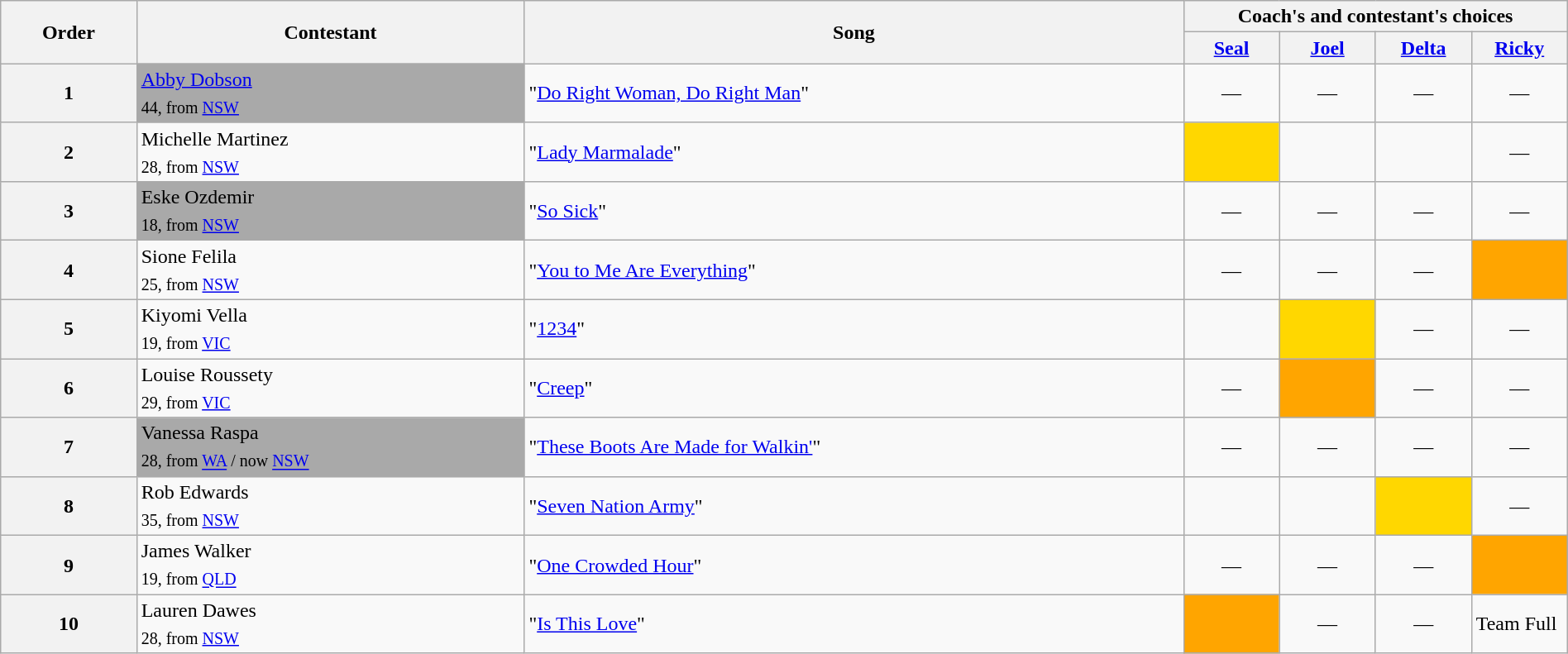<table class="wikitable" style="width:100%;">
<tr>
<th rowspan=2>Order</th>
<th rowspan=2>Contestant</th>
<th rowspan=2>Song</th>
<th colspan=4>Coach's and contestant's choices</th>
</tr>
<tr>
<th width="70"><a href='#'>Seal</a></th>
<th width="70"><a href='#'>Joel</a></th>
<th width="70"><a href='#'>Delta</a></th>
<th width="70"><a href='#'>Ricky</a></th>
</tr>
<tr>
<th>1</th>
<td style="background:darkgrey;"><a href='#'>Abby Dobson</a><br><sub>44, from <a href='#'>NSW</a></sub></td>
<td>"<a href='#'>Do Right Woman, Do Right Man</a>"</td>
<td align="center">—</td>
<td align="center">—</td>
<td align="center">—</td>
<td align="center">—</td>
</tr>
<tr>
<th>2</th>
<td>Michelle Martinez<br><sub>28, from <a href='#'>NSW</a></sub></td>
<td>"<a href='#'>Lady Marmalade</a>"</td>
<td style="background:gold;text-align:center;"></td>
<td style="text-align:center;"></td>
<td style="text-align:center;"></td>
<td align="center">—</td>
</tr>
<tr>
<th>3</th>
<td style="background:darkgrey;">Eske Ozdemir<br><sub>18, from <a href='#'>NSW</a></sub></td>
<td>"<a href='#'>So Sick</a>"</td>
<td align="center">—</td>
<td align="center">—</td>
<td align="center">—</td>
<td align="center">—</td>
</tr>
<tr>
<th>4</th>
<td>Sione Felila<br><sub>25, from <a href='#'>NSW</a></sub></td>
<td>"<a href='#'>You to Me Are Everything</a>"</td>
<td align="center">—</td>
<td align="center">—</td>
<td align="center">—</td>
<td style="background:orange;text-align:center;"></td>
</tr>
<tr>
<th>5</th>
<td>Kiyomi Vella<br><sub>19, from <a href='#'>VIC</a></sub></td>
<td>"<a href='#'>1234</a>"</td>
<td style="text-align:center;"></td>
<td style="background:gold;text-align:center;"></td>
<td align="center">—</td>
<td align="center">—</td>
</tr>
<tr>
<th>6</th>
<td>Louise Roussety<br><sub>29, from <a href='#'>VIC</a></sub></td>
<td>"<a href='#'>Creep</a>"</td>
<td align="center">—</td>
<td style="background:orange;text-align:center;"></td>
<td align="center">—</td>
<td align="center">—</td>
</tr>
<tr>
<th>7</th>
<td style="background:darkgrey;">Vanessa Raspa<br><sub>28, from <a href='#'>WA</a> / now <a href='#'>NSW</a></sub></td>
<td>"<a href='#'>These Boots Are Made for Walkin'</a>"</td>
<td align="center">—</td>
<td align="center">—</td>
<td align="center">—</td>
<td align="center">—</td>
</tr>
<tr>
<th>8</th>
<td>Rob Edwards<br><sub>35, from <a href='#'>NSW</a></sub></td>
<td>"<a href='#'>Seven Nation Army</a>"</td>
<td style="text-align:center;"></td>
<td style="text-align:center;"></td>
<td style="background:gold;text-align:center;"></td>
<td align="center">—</td>
</tr>
<tr>
<th>9</th>
<td>James Walker<br><sub>19, from <a href='#'>QLD</a></sub></td>
<td>"<a href='#'>One Crowded Hour</a>"</td>
<td align="center">—</td>
<td align="center">—</td>
<td align="center">—</td>
<td style="background:orange;text-align:center;"></td>
</tr>
<tr>
<th>10</th>
<td>Lauren Dawes<br><sub>28, from <a href='#'>NSW</a></sub></td>
<td>"<a href='#'>Is This Love</a>"</td>
<td style="background:orange;text-align:center;"></td>
<td align="center">—</td>
<td align="center">—</td>
<td>Team Full</td>
</tr>
</table>
